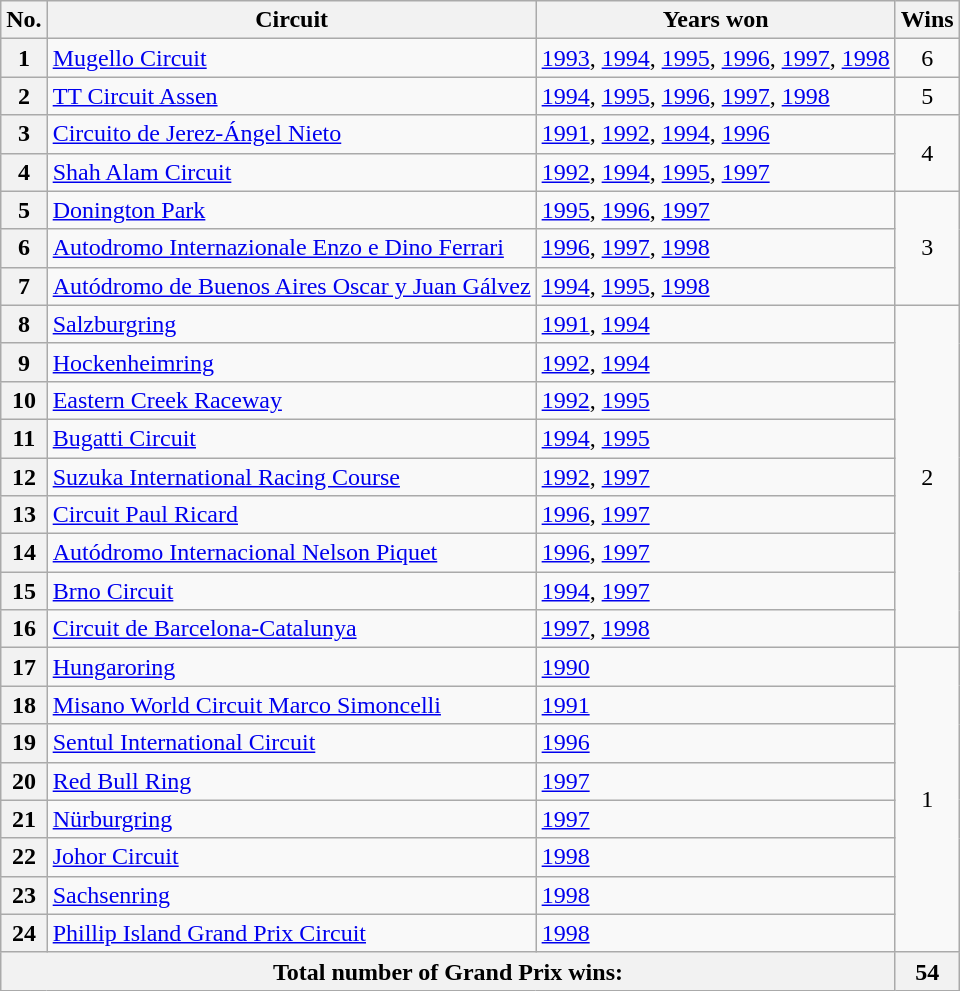<table class="wikitable">
<tr>
<th scope="col">No.</th>
<th>Circuit</th>
<th>Years won</th>
<th>Wins</th>
</tr>
<tr>
<th scope="row">1</th>
<td><a href='#'>Mugello Circuit</a></td>
<td><a href='#'>1993</a>, <a href='#'>1994</a>, <a href='#'>1995</a>, <a href='#'>1996</a>, <a href='#'>1997</a>, <a href='#'>1998</a></td>
<td style="text-align:center;">6</td>
</tr>
<tr>
<th scope="row">2</th>
<td><a href='#'>TT Circuit Assen</a></td>
<td><a href='#'>1994</a>, <a href='#'>1995</a>, <a href='#'>1996</a>, <a href='#'>1997</a>, <a href='#'>1998</a></td>
<td style="text-align:center;">5</td>
</tr>
<tr>
<th scope="row">3</th>
<td><a href='#'>Circuito de Jerez-Ángel Nieto</a></td>
<td><a href='#'>1991</a>, <a href='#'>1992</a>, <a href='#'>1994</a>, <a href='#'>1996</a></td>
<td rowspan="2" style="text-align:center;">4</td>
</tr>
<tr>
<th scope="row">4</th>
<td><a href='#'>Shah Alam Circuit</a></td>
<td><a href='#'>1992</a>, <a href='#'>1994</a>, <a href='#'>1995</a>, <a href='#'>1997</a></td>
</tr>
<tr>
<th scope="row">5</th>
<td><a href='#'>Donington Park</a></td>
<td><a href='#'>1995</a>, <a href='#'>1996</a>, <a href='#'>1997</a></td>
<td rowspan="3" style="text-align:center;">3</td>
</tr>
<tr>
<th scope="row">6</th>
<td><a href='#'>Autodromo Internazionale Enzo e Dino Ferrari</a></td>
<td><a href='#'>1996</a>, <a href='#'>1997</a>, <a href='#'>1998</a></td>
</tr>
<tr>
<th scope="row">7</th>
<td><a href='#'>Autódromo de Buenos Aires Oscar y Juan Gálvez</a></td>
<td><a href='#'>1994</a>, <a href='#'>1995</a>, <a href='#'>1998</a></td>
</tr>
<tr>
<th scope="row">8</th>
<td><a href='#'>Salzburgring</a></td>
<td><a href='#'>1991</a>, <a href='#'>1994</a></td>
<td rowspan="9" style="text-align:center;">2</td>
</tr>
<tr>
<th scope="row">9</th>
<td><a href='#'>Hockenheimring</a></td>
<td><a href='#'>1992</a>, <a href='#'>1994</a></td>
</tr>
<tr>
<th scope="row">10</th>
<td><a href='#'>Eastern Creek Raceway</a></td>
<td><a href='#'>1992</a>, <a href='#'>1995</a></td>
</tr>
<tr>
<th scope="row">11</th>
<td><a href='#'>Bugatti Circuit</a></td>
<td><a href='#'>1994</a>, <a href='#'>1995</a></td>
</tr>
<tr>
<th scope="row">12</th>
<td><a href='#'>Suzuka International Racing Course</a></td>
<td><a href='#'>1992</a>, <a href='#'>1997</a></td>
</tr>
<tr>
<th scope="row">13</th>
<td><a href='#'>Circuit Paul Ricard</a></td>
<td><a href='#'>1996</a>, <a href='#'>1997</a></td>
</tr>
<tr>
<th scope="row">14</th>
<td><a href='#'>Autódromo Internacional Nelson Piquet</a></td>
<td><a href='#'>1996</a>, <a href='#'>1997</a></td>
</tr>
<tr>
<th scope="row">15</th>
<td><a href='#'>Brno Circuit</a></td>
<td><a href='#'>1994</a>, <a href='#'>1997</a></td>
</tr>
<tr>
<th scope="row">16</th>
<td><a href='#'>Circuit de Barcelona-Catalunya</a></td>
<td><a href='#'>1997</a>, <a href='#'>1998</a></td>
</tr>
<tr>
<th scope="row">17</th>
<td><a href='#'>Hungaroring</a></td>
<td><a href='#'>1990</a></td>
<td rowspan="8" style="text-align:center;">1</td>
</tr>
<tr>
<th scope="row">18</th>
<td><a href='#'>Misano World Circuit Marco Simoncelli</a></td>
<td><a href='#'>1991</a></td>
</tr>
<tr>
<th scope="row">19</th>
<td><a href='#'>Sentul International Circuit</a></td>
<td><a href='#'>1996</a></td>
</tr>
<tr>
<th scope="row">20</th>
<td><a href='#'>Red Bull Ring</a></td>
<td><a href='#'>1997</a></td>
</tr>
<tr>
<th scope="row">21</th>
<td><a href='#'>Nürburgring</a></td>
<td><a href='#'>1997</a></td>
</tr>
<tr>
<th scope="row">22</th>
<td><a href='#'>Johor Circuit</a></td>
<td><a href='#'>1998</a></td>
</tr>
<tr>
<th scope="row">23</th>
<td><a href='#'>Sachsenring</a></td>
<td><a href='#'>1998</a></td>
</tr>
<tr>
<th scope="row">24</th>
<td><a href='#'>Phillip Island Grand Prix Circuit</a></td>
<td><a href='#'>1998</a></td>
</tr>
<tr>
<th colspan="3">Total number of Grand Prix wins:</th>
<th scope="row">54</th>
</tr>
</table>
